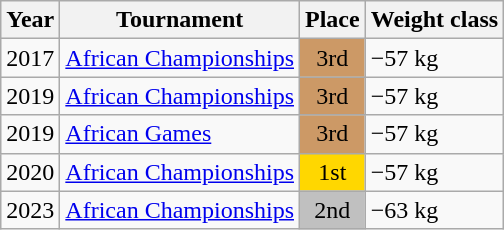<table class=wikitable>
<tr>
<th>Year</th>
<th>Tournament</th>
<th>Place</th>
<th>Weight class</th>
</tr>
<tr>
<td>2017</td>
<td><a href='#'>African Championships</a></td>
<td bgcolor="cc9966" align="center">3rd</td>
<td>−57 kg</td>
</tr>
<tr>
<td>2019</td>
<td><a href='#'>African Championships</a></td>
<td bgcolor="cc9966" align="center">3rd</td>
<td>−57 kg</td>
</tr>
<tr>
<td>2019</td>
<td><a href='#'>African Games</a></td>
<td bgcolor="cc9966" align="center">3rd</td>
<td>−57 kg</td>
</tr>
<tr>
<td>2020</td>
<td><a href='#'>African Championships</a></td>
<td bgcolor="gold" align="center">1st</td>
<td>−57 kg</td>
</tr>
<tr>
<td>2023</td>
<td><a href='#'>African Championships</a></td>
<td bgcolor="silver" align="center">2nd</td>
<td>−63 kg</td>
</tr>
</table>
